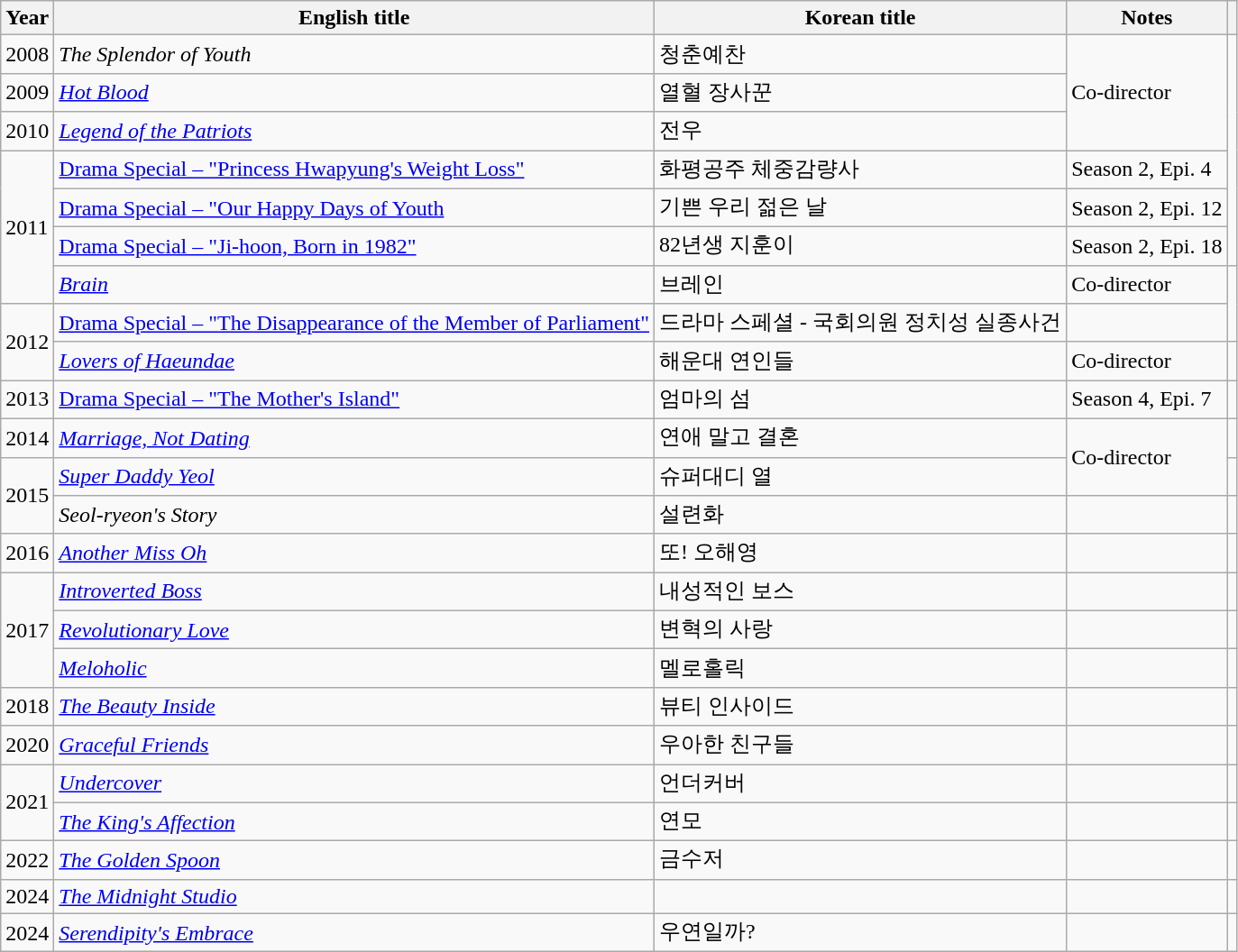<table class="wikitable sortable">
<tr>
<th>Year</th>
<th>English title</th>
<th>Korean title</th>
<th class="unsortable">Notes</th>
<th class="unsortable"></th>
</tr>
<tr>
<td>2008</td>
<td><em>The Splendor of Youth</em></td>
<td>청춘예찬</td>
<td rowspan="3">Co-director</td>
<td rowspan=6></td>
</tr>
<tr>
<td>2009</td>
<td><em><a href='#'>Hot Blood</a></em></td>
<td>열혈 장사꾼</td>
</tr>
<tr>
<td>2010</td>
<td><em><a href='#'>Legend of the Patriots</a></em></td>
<td>전우</td>
</tr>
<tr>
<td rowspan="4">2011</td>
<td><a href='#'>Drama Special – "Princess Hwapyung's Weight Loss"</a></td>
<td>화평공주 체중감량사</td>
<td>Season 2, Epi. 4</td>
</tr>
<tr>
<td><a href='#'>Drama Special – "Our Happy Days of Youth</a></td>
<td>기쁜 우리 젊은 날</td>
<td>Season 2, Epi. 12</td>
</tr>
<tr>
<td><a href='#'>Drama Special – "Ji-hoon, Born in 1982"</a></td>
<td>82년생 지훈이</td>
<td>Season 2, Epi. 18</td>
</tr>
<tr>
<td><em><a href='#'>Brain</a></em></td>
<td>브레인</td>
<td>Co-director</td>
<td rowspan=2></td>
</tr>
<tr>
<td rowspan="2">2012</td>
<td><a href='#'>Drama Special – "The Disappearance of the Member of Parliament"</a></td>
<td>드라마 스페셜 - 국회의원 정치성 실종사건</td>
<td></td>
</tr>
<tr>
<td><em><a href='#'>Lovers of Haeundae</a></em></td>
<td>해운대 연인들</td>
<td>Co-director</td>
<td></td>
</tr>
<tr>
<td>2013</td>
<td><a href='#'>Drama Special – "The Mother's Island"</a></td>
<td>엄마의 섬</td>
<td>Season 4, Epi. 7</td>
<td></td>
</tr>
<tr>
<td>2014</td>
<td><em><a href='#'>Marriage, Not Dating</a></em></td>
<td>연애 말고 결혼</td>
<td rowspan="2">Co-director</td>
<td></td>
</tr>
<tr>
<td rowspan="2">2015</td>
<td><em><a href='#'>Super Daddy Yeol</a></em></td>
<td>슈퍼대디 열</td>
<td></td>
</tr>
<tr>
<td><em>Seol-ryeon's Story</em></td>
<td>설련화</td>
<td></td>
<td></td>
</tr>
<tr>
<td>2016</td>
<td><em><a href='#'>Another Miss Oh</a></em></td>
<td>또! 오해영</td>
<td></td>
<td></td>
</tr>
<tr>
<td rowspan="3">2017</td>
<td><em><a href='#'>Introverted Boss</a></em></td>
<td>내성적인 보스</td>
<td></td>
<td></td>
</tr>
<tr>
<td><em><a href='#'>Revolutionary Love</a></em></td>
<td>변혁의 사랑</td>
<td></td>
<td></td>
</tr>
<tr>
<td><em><a href='#'>Meloholic</a></em></td>
<td>멜로홀릭</td>
<td></td>
<td></td>
</tr>
<tr>
<td>2018</td>
<td><em><a href='#'>The Beauty Inside</a></em></td>
<td>뷰티 인사이드</td>
<td></td>
<td></td>
</tr>
<tr>
<td>2020</td>
<td><em><a href='#'>Graceful Friends</a></em></td>
<td>우아한 친구들</td>
<td></td>
<td></td>
</tr>
<tr>
<td rowspan="2">2021</td>
<td><em><a href='#'>Undercover</a></em></td>
<td>언더커버</td>
<td></td>
<td></td>
</tr>
<tr>
<td><em><a href='#'>The King's Affection</a></em></td>
<td>연모</td>
<td></td>
<td></td>
</tr>
<tr>
<td>2022</td>
<td><em><a href='#'>The Golden Spoon</a></em></td>
<td>금수저</td>
<td></td>
<td></td>
</tr>
<tr>
<td>2024</td>
<td><em><a href='#'>The Midnight Studio</a></em></td>
<td></td>
<td></td>
<td></td>
</tr>
<tr>
<td>2024</td>
<td><em><a href='#'>Serendipity's Embrace</a></em></td>
<td>우연일까?</td>
<td></td>
<td></td>
</tr>
</table>
